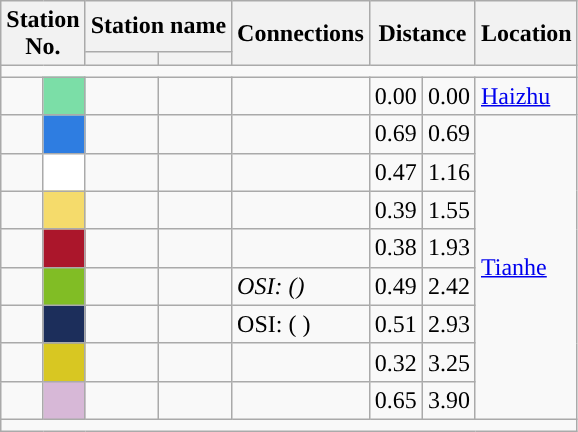<table class="wikitable">
<tr>
<th rowspan="2" colspan="2">Station<br>No.</th>
<th colspan="2">Station name</th>
<th rowspan="2">Connections</th>
<th colspan="2" rowspan="2">Distance<br></th>
<th rowspan="2">Location</th>
</tr>
<tr>
<th></th>
<th></th>
</tr>
<tr style="background:#">
<td colspan = "8"></td>
</tr>
<tr>
<td></td>
<td style="background:#7BDEA7"></td>
<td></td>
<td></td>
<td> </td>
<td>0.00</td>
<td>0.00</td>
<td><a href='#'>Haizhu</a></td>
</tr>
<tr>
<td></td>
<td style="background:#2E7DE1"></td>
<td></td>
<td></td>
<td></td>
<td>0.69</td>
<td>0.69</td>
<td rowspan=8><a href='#'>Tianhe</a></td>
</tr>
<tr>
<td></td>
<td style="background:#FFFFFF"></td>
<td></td>
<td></td>
<td></td>
<td>0.47</td>
<td>1.16</td>
</tr>
<tr>
<td></td>
<td style="background:#F5DB6B"></td>
<td></td>
<td></td>
<td></td>
<td>0.39</td>
<td>1.55</td>
</tr>
<tr>
<td></td>
<td style="background:#AB162B"></td>
<td></td>
<td></td>
<td></td>
<td>0.38</td>
<td>1.93</td>
</tr>
<tr>
<td></td>
<td style="background:#81BD25"></td>
<td></td>
<td></td>
<td><em>OSI:  ()</em></td>
<td>0.49</td>
<td>2.42</td>
</tr>
<tr>
<td></td>
<td style="background:#1C2E5B"></td>
<td></td>
<td></td>
<td>OSI: (    )</td>
<td>0.51</td>
<td>2.93</td>
</tr>
<tr>
<td></td>
<td style="background:#D8C722"></td>
<td></td>
<td></td>
<td></td>
<td>0.32</td>
<td>3.25</td>
</tr>
<tr>
<td></td>
<td style="background:#D7B8D7"></td>
<td></td>
<td></td>
<td> </td>
<td>0.65</td>
<td>3.90</td>
</tr>
<tr style="background:#">
<td colspan = "8"></td>
</tr>
</table>
